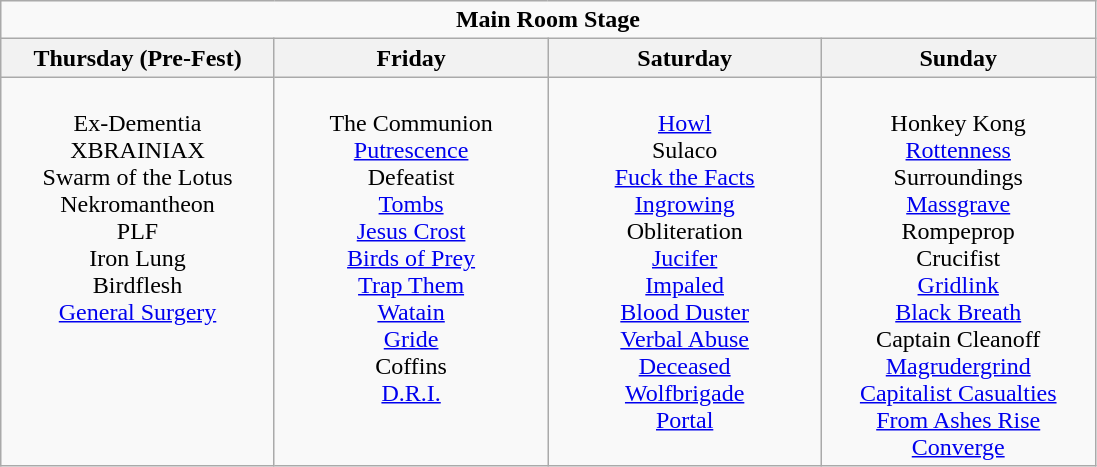<table class="wikitable">
<tr>
<td colspan="4" align="center"><strong>Main Room Stage</strong></td>
</tr>
<tr>
<th>Thursday (Pre-Fest)</th>
<th>Friday</th>
<th>Saturday</th>
<th>Sunday</th>
</tr>
<tr>
<td valign="top" align="center" width=175><br>Ex-Dementia<br>
XBRAINIAX<br>
Swarm of the Lotus<br>
Nekromantheon<br>
PLF<br>
Iron Lung<br>
Birdflesh<br>
<a href='#'>General Surgery</a></td>
<td valign="top" align="center" width=175><br>The Communion<br>
<a href='#'>Putrescence</a><br>
Defeatist<br>
<a href='#'>Tombs</a><br>
<a href='#'>Jesus Crost</a><br>
<a href='#'>Birds of Prey</a><br>
<a href='#'>Trap Them</a><br>
<a href='#'>Watain</a><br>
<a href='#'>Gride</a><br>
Coffins<br>
<a href='#'>D.R.I.</a></td>
<td valign="top" align="center" width=175><br><a href='#'>Howl</a><br>
Sulaco<br>
<a href='#'>Fuck the Facts</a><br>
<a href='#'>Ingrowing</a><br>
Obliteration<br>
<a href='#'>Jucifer</a><br>
<a href='#'>Impaled</a><br>
<a href='#'>Blood Duster</a><br>
<a href='#'>Verbal Abuse</a><br>
<a href='#'>Deceased</a><br>
<a href='#'>Wolfbrigade</a><br>
<a href='#'>Portal</a></td>
<td valign="top" align="center" width=175><br>Honkey Kong<br>
<a href='#'>Rottenness</a><br>
Surroundings<br>
<a href='#'>Massgrave</a><br>
Rompeprop<br>
Crucifist<br>
<a href='#'>Gridlink</a><br>
<a href='#'>Black Breath</a><br>
Captain Cleanoff<br>
<a href='#'>Magrudergrind</a><br>
<a href='#'>Capitalist Casualties</a><br>
<a href='#'>From Ashes Rise</a><br>
<a href='#'>Converge</a></td>
</tr>
</table>
